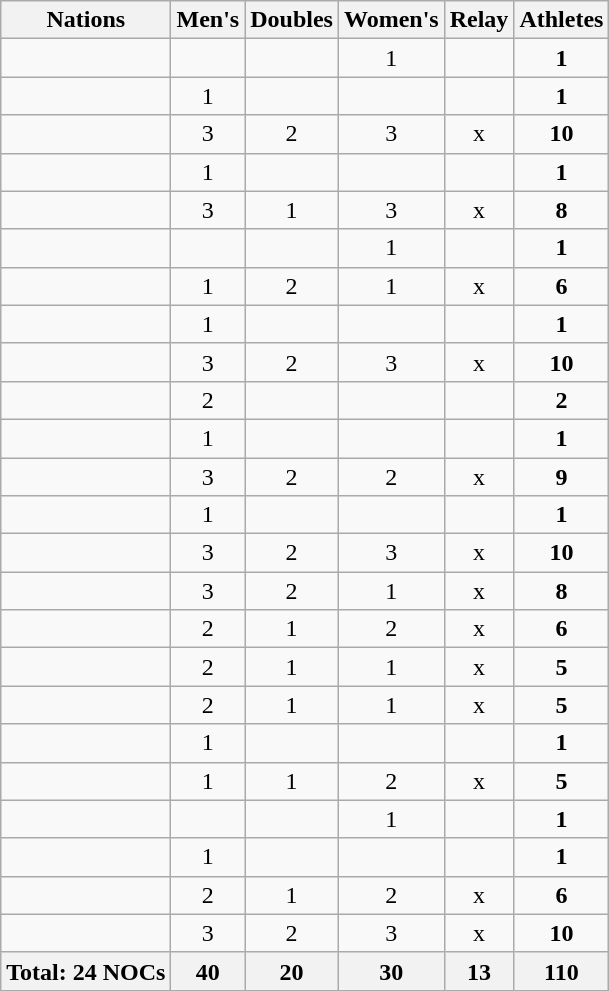<table class="wikitable sortable" style="text-align:center;">
<tr>
<th>Nations</th>
<th>Men's</th>
<th>Doubles</th>
<th>Women's</th>
<th>Relay</th>
<th>Athletes</th>
</tr>
<tr>
<td align="left"></td>
<td></td>
<td></td>
<td>1</td>
<td></td>
<td><strong>1</strong></td>
</tr>
<tr>
<td align="left"></td>
<td>1</td>
<td></td>
<td></td>
<td></td>
<td><strong>1</strong></td>
</tr>
<tr>
<td align="left"></td>
<td>3</td>
<td>2</td>
<td>3</td>
<td>x</td>
<td><strong>10</strong></td>
</tr>
<tr>
<td align="left"></td>
<td>1</td>
<td></td>
<td></td>
<td></td>
<td><strong>1</strong></td>
</tr>
<tr>
<td align="left"></td>
<td>3</td>
<td>1</td>
<td>3</td>
<td>x</td>
<td><strong>8</strong></td>
</tr>
<tr>
<td align="left"></td>
<td></td>
<td></td>
<td>1</td>
<td></td>
<td><strong>1</strong></td>
</tr>
<tr>
<td align="left"></td>
<td>1</td>
<td>2</td>
<td>1</td>
<td>x</td>
<td><strong>6</strong></td>
</tr>
<tr>
<td align="left"></td>
<td>1</td>
<td></td>
<td></td>
<td></td>
<td><strong>1</strong></td>
</tr>
<tr>
<td align="left"></td>
<td>3</td>
<td>2</td>
<td>3</td>
<td>x</td>
<td><strong>10</strong></td>
</tr>
<tr>
<td align="left"></td>
<td>2</td>
<td></td>
<td></td>
<td></td>
<td><strong>2</strong></td>
</tr>
<tr>
<td align="left"></td>
<td>1</td>
<td></td>
<td></td>
<td></td>
<td><strong>1</strong></td>
</tr>
<tr>
<td align="left"></td>
<td>3</td>
<td>2</td>
<td>2</td>
<td>x</td>
<td><strong>9</strong></td>
</tr>
<tr>
<td align="left"></td>
<td>1</td>
<td></td>
<td></td>
<td></td>
<td><strong>1</strong></td>
</tr>
<tr>
<td align="left"></td>
<td>3</td>
<td>2</td>
<td>3</td>
<td>x</td>
<td><strong>10</strong></td>
</tr>
<tr>
<td align="left"></td>
<td>3</td>
<td>2</td>
<td>1</td>
<td>x</td>
<td><strong>8</strong></td>
</tr>
<tr>
<td align="left"></td>
<td>2</td>
<td>1</td>
<td>2</td>
<td>x</td>
<td><strong>6</strong></td>
</tr>
<tr>
<td align="left"></td>
<td>2</td>
<td>1</td>
<td>1</td>
<td>x</td>
<td><strong>5</strong></td>
</tr>
<tr>
<td align="left"></td>
<td>2</td>
<td>1</td>
<td>1</td>
<td>x</td>
<td><strong>5</strong></td>
</tr>
<tr>
<td align="left"></td>
<td>1</td>
<td></td>
<td></td>
<td></td>
<td><strong>1</strong></td>
</tr>
<tr>
<td align="left"></td>
<td>1</td>
<td>1</td>
<td>2</td>
<td>x</td>
<td><strong>5</strong></td>
</tr>
<tr>
<td align="left"></td>
<td></td>
<td></td>
<td>1</td>
<td></td>
<td><strong>1</strong></td>
</tr>
<tr>
<td align="left"></td>
<td>1</td>
<td></td>
<td></td>
<td></td>
<td><strong>1</strong></td>
</tr>
<tr>
<td align="left"></td>
<td>2</td>
<td>1</td>
<td>2</td>
<td>x</td>
<td><strong>6</strong></td>
</tr>
<tr>
<td align="left"></td>
<td>3</td>
<td>2</td>
<td>3</td>
<td>x</td>
<td><strong>10</strong></td>
</tr>
<tr>
<th>Total: 24 NOCs</th>
<th>40</th>
<th>20</th>
<th>30</th>
<th>13</th>
<th>110</th>
</tr>
</table>
